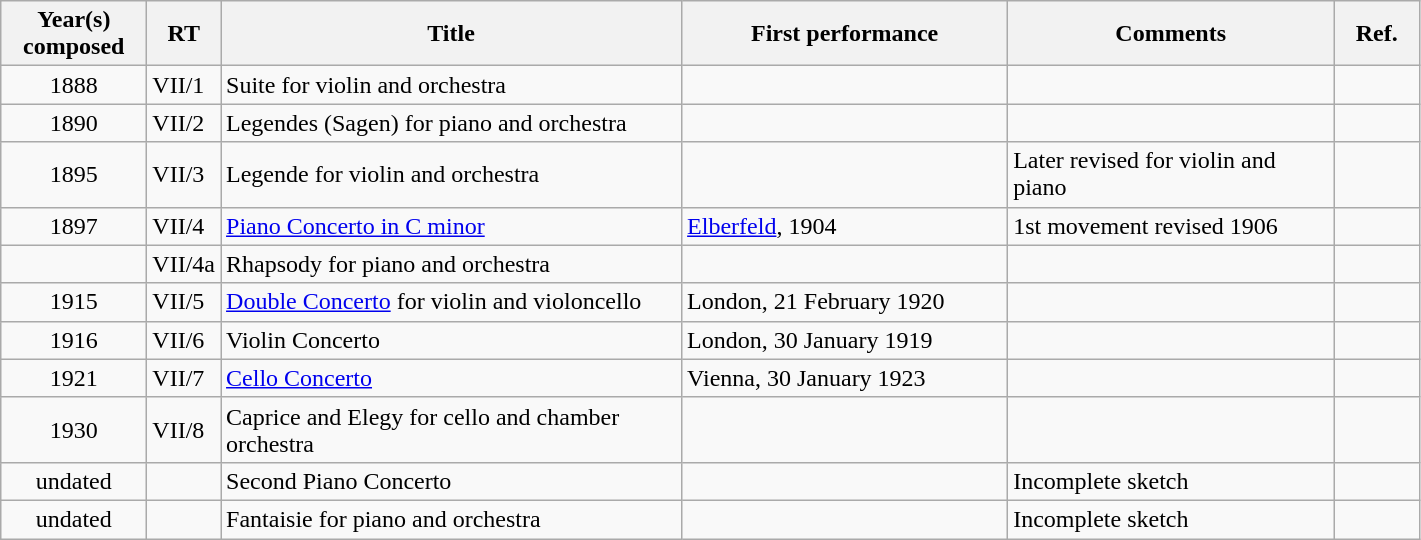<table Class = "wikitable sortable">
<tr>
<th width="90">Year(s) composed</th>
<th>RT</th>
<th width="300">Title</th>
<th width="210">First performance</th>
<th width="210">Comments</th>
<th width= "50">Ref.</th>
</tr>
<tr>
<td align= "center">1888</td>
<td>VII/1</td>
<td>Suite for violin and orchestra</td>
<td></td>
<td></td>
<td></td>
</tr>
<tr>
<td align= "center">1890</td>
<td>VII/2</td>
<td>Legendes (Sagen) for piano and orchestra</td>
<td></td>
<td></td>
<td></td>
</tr>
<tr>
<td align= "center">1895</td>
<td>VII/3</td>
<td>Legende for violin and orchestra</td>
<td></td>
<td>Later revised for violin and piano</td>
<td></td>
</tr>
<tr>
<td align= "center">1897</td>
<td>VII/4</td>
<td><a href='#'>Piano Concerto in C minor</a></td>
<td><a href='#'>Elberfeld</a>, 1904</td>
<td>1st movement revised 1906</td>
<td></td>
</tr>
<tr>
<td align= "center"></td>
<td>VII/4a</td>
<td>Rhapsody for piano and orchestra</td>
<td></td>
<td></td>
<td></td>
</tr>
<tr>
<td align= "center">1915</td>
<td>VII/5</td>
<td><a href='#'>Double Concerto</a> for violin and violoncello</td>
<td>London, 21 February 1920</td>
<td></td>
<td></td>
</tr>
<tr>
<td align= "center">1916</td>
<td>VII/6</td>
<td>Violin Concerto</td>
<td>London, 30 January 1919</td>
<td></td>
<td></td>
</tr>
<tr>
<td align= "center">1921</td>
<td>VII/7</td>
<td><a href='#'>Cello Concerto</a></td>
<td>Vienna, 30 January 1923</td>
<td></td>
<td></td>
</tr>
<tr>
<td align= "center">1930</td>
<td>VII/8</td>
<td>Caprice and Elegy for cello and chamber orchestra</td>
<td></td>
<td></td>
<td></td>
</tr>
<tr>
<td align= "center">undated</td>
<td></td>
<td>Second Piano Concerto</td>
<td></td>
<td>Incomplete sketch</td>
<td></td>
</tr>
<tr>
<td align= "center">undated</td>
<td></td>
<td>Fantaisie for piano and orchestra</td>
<td></td>
<td>Incomplete sketch</td>
<td></td>
</tr>
</table>
